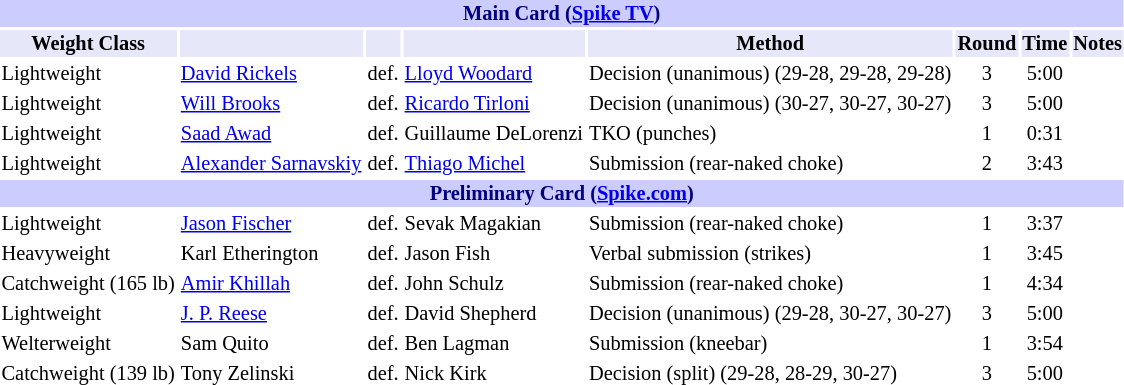<table class="toccolours" style="font-size: 85%;">
<tr>
<th colspan="8" style="background-color: #ccf; color: #000080; text-align: center;"><strong>Main Card (<a href='#'>Spike TV</a>)</strong></th>
</tr>
<tr>
<th colspan="1" style="background-color: #E6E8FA; color: #000000; text-align: center;">Weight Class</th>
<th colspan="1" style="background-color: #E6E8FA; color: #000000; text-align: center;"></th>
<th colspan="1" style="background-color: #E6E8FA; color: #000000; text-align: center;"></th>
<th colspan="1" style="background-color: #E6E8FA; color: #000000; text-align: center;"></th>
<th colspan="1" style="background-color: #E6E8FA; color: #000000; text-align: center;">Method</th>
<th colspan="1" style="background-color: #E6E8FA; color: #000000; text-align: center;">Round</th>
<th colspan="1" style="background-color: #E6E8FA; color: #000000; text-align: center;">Time</th>
<th colspan="1" style="background-color: #E6E8FA; color: #000000; text-align: center;">Notes</th>
</tr>
<tr>
<td>Lightweight</td>
<td><a href='#'>David Rickels</a></td>
<td align=center>def.</td>
<td><a href='#'>Lloyd Woodard</a></td>
<td>Decision (unanimous) (29-28, 29-28, 29-28)</td>
<td align=center>3</td>
<td align=center>5:00</td>
<td></td>
</tr>
<tr>
<td>Lightweight</td>
<td><a href='#'>Will Brooks</a></td>
<td align=center>def.</td>
<td><a href='#'>Ricardo Tirloni</a></td>
<td>Decision (unanimous) (30-27, 30-27, 30-27)</td>
<td align=center>3</td>
<td align=center>5:00</td>
<td></td>
</tr>
<tr>
<td>Lightweight</td>
<td><a href='#'>Saad Awad</a></td>
<td align=center>def.</td>
<td>Guillaume DeLorenzi</td>
<td>TKO (punches)</td>
<td align=center>1</td>
<td align=center>0:31</td>
<td></td>
</tr>
<tr>
<td>Lightweight</td>
<td><a href='#'>Alexander Sarnavskiy</a></td>
<td align=center>def.</td>
<td><a href='#'>Thiago Michel</a></td>
<td>Submission (rear-naked choke)</td>
<td align=center>2</td>
<td align=center>3:43</td>
<td></td>
</tr>
<tr>
<th colspan="8" style="background-color: #ccf; color: #000080; text-align: center;"><strong>Preliminary Card (<a href='#'>Spike.com</a>)</strong></th>
</tr>
<tr>
<td>Lightweight</td>
<td><a href='#'>Jason Fischer</a></td>
<td align=center>def.</td>
<td>Sevak Magakian</td>
<td>Submission (rear-naked choke)</td>
<td align=center>1</td>
<td align=center>3:37</td>
<td></td>
</tr>
<tr>
<td>Heavyweight</td>
<td>Karl Etherington</td>
<td align=center>def.</td>
<td>Jason Fish</td>
<td>Verbal submission (strikes)</td>
<td align=center>1</td>
<td align=center>3:45</td>
<td></td>
</tr>
<tr>
<td>Catchweight (165 lb)</td>
<td><a href='#'>Amir Khillah</a></td>
<td align=center>def.</td>
<td>John Schulz</td>
<td>Submission (rear-naked choke)</td>
<td align=center>1</td>
<td align=center>4:34</td>
<td></td>
</tr>
<tr>
<td>Lightweight</td>
<td><a href='#'>J. P. Reese</a></td>
<td align=center>def.</td>
<td>David Shepherd</td>
<td>Decision (unanimous) (29-28, 30-27, 30-27)</td>
<td align=center>3</td>
<td align=center>5:00</td>
<td></td>
</tr>
<tr>
<td>Welterweight</td>
<td>Sam Quito</td>
<td align=center>def.</td>
<td>Ben Lagman</td>
<td>Submission (kneebar)</td>
<td align=center>1</td>
<td align=center>3:54</td>
<td></td>
</tr>
<tr>
<td>Catchweight (139 lb)</td>
<td>Tony Zelinski</td>
<td align=center>def.</td>
<td>Nick Kirk</td>
<td>Decision (split) (29-28, 28-29, 30-27)</td>
<td align=center>3</td>
<td align=center>5:00</td>
<td></td>
</tr>
<tr>
</tr>
</table>
